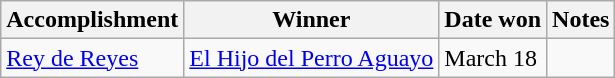<table class="wikitable">
<tr>
<th>Accomplishment</th>
<th>Winner</th>
<th>Date won</th>
<th>Notes</th>
</tr>
<tr>
<td><a href='#'>Rey de Reyes</a></td>
<td><a href='#'>El Hijo del Perro Aguayo</a></td>
<td>March 18</td>
<td></td>
</tr>
</table>
